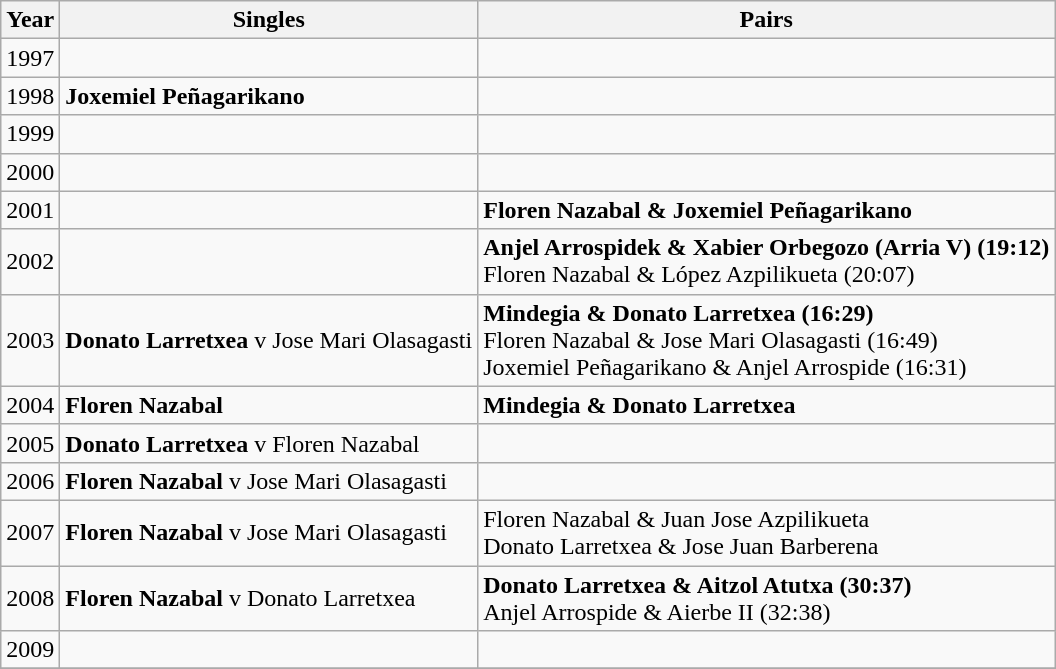<table class="wikitable">
<tr>
<th>Year</th>
<th>Singles</th>
<th>Pairs</th>
</tr>
<tr>
<td>1997</td>
<td></td>
<td></td>
</tr>
<tr>
<td>1998</td>
<td><strong>Joxemiel Peñagarikano</strong></td>
<td></td>
</tr>
<tr>
<td>1999</td>
<td></td>
<td></td>
</tr>
<tr>
<td>2000</td>
<td></td>
<td></td>
</tr>
<tr>
<td>2001</td>
<td></td>
<td><strong>Floren Nazabal & Joxemiel Peñagarikano</strong></td>
</tr>
<tr>
<td>2002</td>
<td></td>
<td><strong>Anjel Arrospidek & Xabier Orbegozo (Arria V) (19:12)</strong><br> Floren Nazabal & López Azpilikueta (20:07)</td>
</tr>
<tr>
<td>2003</td>
<td><strong>Donato Larretxea</strong> v Jose Mari Olasagasti</td>
<td><strong>Mindegia & Donato Larretxea (16:29)</strong><br>Floren Nazabal & Jose Mari Olasagasti (16:49)<br> Joxemiel Peñagarikano & Anjel Arrospide (16:31)</td>
</tr>
<tr>
<td>2004</td>
<td><strong>Floren Nazabal</strong></td>
<td><strong>Mindegia & Donato Larretxea</strong></td>
</tr>
<tr>
<td>2005</td>
<td><strong>Donato Larretxea</strong> v Floren Nazabal</td>
<td></td>
</tr>
<tr>
<td>2006</td>
<td><strong>Floren Nazabal</strong> v Jose Mari Olasagasti</td>
<td></td>
</tr>
<tr>
<td>2007</td>
<td><strong>Floren Nazabal</strong> v Jose Mari Olasagasti</td>
<td>Floren Nazabal & Juan Jose Azpilikueta <br> Donato Larretxea & Jose Juan Barberena</td>
</tr>
<tr>
<td>2008</td>
<td><strong>Floren Nazabal</strong> v Donato Larretxea</td>
<td><strong>Donato Larretxea & Aitzol Atutxa (30:37)</strong> <br> Anjel Arrospide & Aierbe II (32:38)</td>
</tr>
<tr>
<td>2009</td>
<td></td>
<td></td>
</tr>
<tr>
</tr>
</table>
